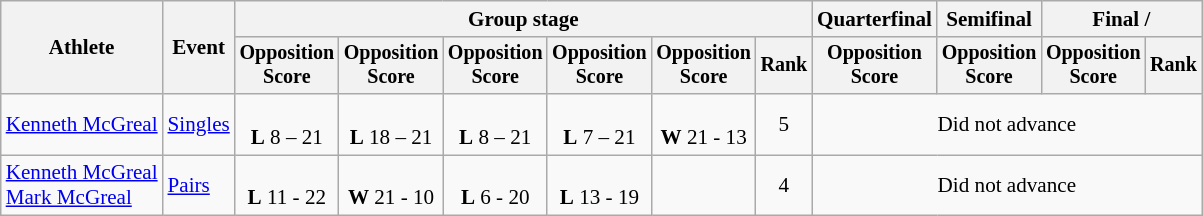<table class="wikitable" style="font-size:88%">
<tr>
<th rowspan=2>Athlete</th>
<th rowspan=2>Event</th>
<th colspan=6>Group stage</th>
<th>Quarterfinal</th>
<th>Semifinal</th>
<th colspan=2>Final / </th>
</tr>
<tr style="font-size:95%">
<th>Opposition<br>Score</th>
<th>Opposition<br>Score</th>
<th>Opposition<br>Score</th>
<th>Opposition<br>Score</th>
<th>Opposition<br>Score</th>
<th>Rank</th>
<th>Opposition<br>Score</th>
<th>Opposition<br>Score</th>
<th>Opposition<br>Score</th>
<th>Rank</th>
</tr>
<tr align=center>
<td align=left><a href='#'>Kenneth McGreal</a></td>
<td align=left><a href='#'>Singles</a></td>
<td><br><strong>L</strong> 8 – 21</td>
<td><br><strong>L</strong> 18 – 21</td>
<td><br><strong>L</strong> 8 – 21</td>
<td><br><strong>L</strong> 7 – 21</td>
<td><br><strong>W</strong> 21 - 13</td>
<td>5</td>
<td Colspan=4>Did not advance</td>
</tr>
<tr align=center>
<td align=left><a href='#'>Kenneth McGreal</a><br><a href='#'>Mark McGreal</a></td>
<td align=left><a href='#'>Pairs</a></td>
<td><br><strong>L</strong> 11 - 22</td>
<td><br><strong>W</strong> 21 - 10</td>
<td><br><strong>L</strong> 6 - 20</td>
<td><br><strong>L</strong> 13 - 19</td>
<td></td>
<td>4</td>
<td colspan=4>Did not advance</td>
</tr>
</table>
